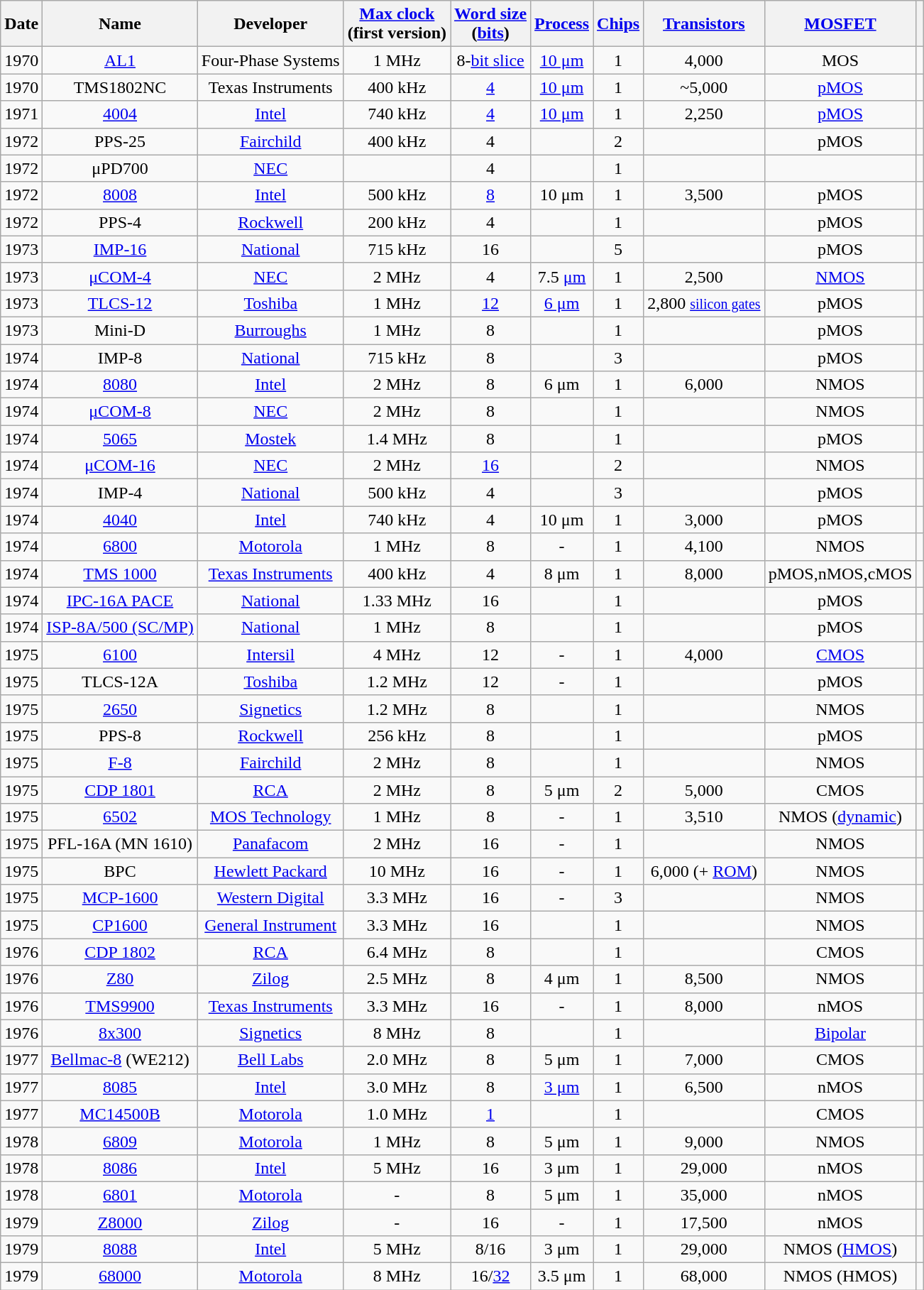<table class="wikitable sortable" style="text-align:center">
<tr>
<th>Date</th>
<th>Name</th>
<th>Developer</th>
<th data-sort-type="number"><a href='#'>Max clock</a><br>(first version)</th>
<th data-sort-type="number"><a href='#'>Word size</a><br>(<a href='#'>bits</a>)</th>
<th data-sort-type="number"><a href='#'>Process</a></th>
<th data-sort-type="number"><a href='#'>Chips</a></th>
<th data-sort-type="number"><a href='#'>Transistors</a></th>
<th><a href='#'>MOSFET</a></th>
<th></th>
</tr>
<tr>
<td>1970</td>
<td><a href='#'>AL1</a></td>
<td>Four-Phase Systems</td>
<td>1 MHz</td>
<td>8-<a href='#'>bit slice</a></td>
<td><a href='#'>10 μm</a></td>
<td>1</td>
<td>4,000</td>
<td>MOS</td>
<td></td>
</tr>
<tr>
<td>1970</td>
<td>TMS1802NC</td>
<td>Texas Instruments</td>
<td>400 kHz</td>
<td><a href='#'>4</a></td>
<td><a href='#'>10 μm</a></td>
<td>1</td>
<td>~5,000</td>
<td><a href='#'>pMOS</a></td>
<td></td>
</tr>
<tr>
<td>1971</td>
<td><a href='#'>4004</a></td>
<td><a href='#'>Intel</a></td>
<td>740 kHz</td>
<td><a href='#'>4</a></td>
<td><a href='#'>10 μm</a></td>
<td>1</td>
<td>2,250</td>
<td><a href='#'>pMOS</a></td>
<td></td>
</tr>
<tr>
<td>1972</td>
<td>PPS-25</td>
<td><a href='#'>Fairchild</a></td>
<td>400 kHz</td>
<td>4</td>
<td> </td>
<td>2</td>
<td></td>
<td>pMOS</td>
<td></td>
</tr>
<tr>
<td>1972</td>
<td>μPD700</td>
<td><a href='#'>NEC</a></td>
<td> </td>
<td>4</td>
<td> </td>
<td>1</td>
<td></td>
<td></td>
<td></td>
</tr>
<tr>
<td>1972</td>
<td><a href='#'>8008</a></td>
<td><a href='#'>Intel</a></td>
<td>500 kHz</td>
<td><a href='#'>8</a></td>
<td>10 μm</td>
<td>1</td>
<td>3,500</td>
<td>pMOS</td>
<td></td>
</tr>
<tr>
<td>1972</td>
<td>PPS-4</td>
<td><a href='#'>Rockwell</a></td>
<td>200 kHz</td>
<td>4</td>
<td> </td>
<td>1</td>
<td></td>
<td>pMOS</td>
<td></td>
</tr>
<tr>
<td>1973</td>
<td><a href='#'>IMP-16</a></td>
<td><a href='#'>National</a></td>
<td>715 kHz</td>
<td>16</td>
<td> </td>
<td>5</td>
<td></td>
<td>pMOS</td>
<td></td>
</tr>
<tr>
<td>1973</td>
<td><a href='#'>μCOM-4</a></td>
<td><a href='#'>NEC</a></td>
<td>2 MHz</td>
<td>4</td>
<td>7.5 <a href='#'>μm</a></td>
<td>1</td>
<td>2,500</td>
<td><a href='#'>NMOS</a></td>
<td></td>
</tr>
<tr>
<td>1973</td>
<td><a href='#'>TLCS-12</a></td>
<td><a href='#'>Toshiba</a></td>
<td>1 MHz</td>
<td><a href='#'>12</a></td>
<td><a href='#'>6 μm</a></td>
<td>1</td>
<td> 2,800 <small><a href='#'>silicon gates</a></small></td>
<td>pMOS</td>
<td></td>
</tr>
<tr>
<td>1973</td>
<td>Mini-D</td>
<td><a href='#'>Burroughs</a></td>
<td>1 MHz</td>
<td>8</td>
<td> </td>
<td>1</td>
<td></td>
<td>pMOS</td>
<td></td>
</tr>
<tr>
<td>1974</td>
<td>IMP-8</td>
<td><a href='#'>National</a></td>
<td>715 kHz</td>
<td>8</td>
<td> </td>
<td>3</td>
<td></td>
<td>pMOS</td>
<td></td>
</tr>
<tr>
<td>1974</td>
<td><a href='#'>8080</a></td>
<td><a href='#'>Intel</a></td>
<td>2 MHz</td>
<td>8</td>
<td>6 μm</td>
<td>1</td>
<td>6,000</td>
<td>NMOS</td>
<td></td>
</tr>
<tr>
<td>1974</td>
<td><a href='#'>μCOM-8</a></td>
<td><a href='#'>NEC</a></td>
<td>2 MHz</td>
<td>8</td>
<td> </td>
<td>1</td>
<td></td>
<td>NMOS</td>
<td></td>
</tr>
<tr>
<td>1974</td>
<td><a href='#'>5065</a></td>
<td><a href='#'>Mostek</a></td>
<td>1.4 MHz</td>
<td>8</td>
<td> </td>
<td>1</td>
<td></td>
<td>pMOS</td>
<td></td>
</tr>
<tr>
<td>1974</td>
<td><a href='#'>μCOM-16</a></td>
<td><a href='#'>NEC</a></td>
<td>2 MHz</td>
<td><a href='#'>16</a></td>
<td> </td>
<td>2</td>
<td></td>
<td>NMOS</td>
<td></td>
</tr>
<tr>
<td>1974</td>
<td>IMP-4</td>
<td><a href='#'>National</a></td>
<td>500 kHz</td>
<td>4</td>
<td> </td>
<td>3</td>
<td></td>
<td>pMOS</td>
<td></td>
</tr>
<tr>
<td>1974</td>
<td><a href='#'>4040</a></td>
<td><a href='#'>Intel</a></td>
<td>740 kHz</td>
<td>4</td>
<td>10 μm</td>
<td>1</td>
<td>3,000</td>
<td>pMOS</td>
<td></td>
</tr>
<tr>
<td>1974</td>
<td><a href='#'>6800</a></td>
<td><a href='#'>Motorola</a></td>
<td>1 MHz</td>
<td>8</td>
<td>-</td>
<td>1</td>
<td>4,100</td>
<td>NMOS</td>
<td></td>
</tr>
<tr>
<td>1974</td>
<td><a href='#'>TMS 1000</a></td>
<td><a href='#'>Texas Instruments</a></td>
<td>400 kHz</td>
<td>4</td>
<td>8 μm</td>
<td>1</td>
<td>8,000</td>
<td>pMOS,nMOS,cMOS</td>
<td></td>
</tr>
<tr>
<td>1974</td>
<td><a href='#'>IPC-16A PACE</a></td>
<td><a href='#'>National</a></td>
<td>1.33 MHz</td>
<td>16</td>
<td> </td>
<td>1</td>
<td></td>
<td>pMOS</td>
<td></td>
</tr>
<tr>
<td>1974</td>
<td><a href='#'>ISP-8A/500 (SC/MP)</a></td>
<td><a href='#'>National</a></td>
<td>1 MHz</td>
<td>8</td>
<td> </td>
<td>1</td>
<td></td>
<td>pMOS</td>
<td></td>
</tr>
<tr>
<td>1975</td>
<td><a href='#'>6100</a></td>
<td><a href='#'>Intersil</a></td>
<td>4 MHz</td>
<td>12</td>
<td>-</td>
<td>1</td>
<td>4,000</td>
<td><a href='#'>CMOS</a></td>
<td></td>
</tr>
<tr>
<td>1975</td>
<td>TLCS-12A</td>
<td><a href='#'>Toshiba</a></td>
<td>1.2 MHz</td>
<td>12</td>
<td>-</td>
<td>1</td>
<td></td>
<td>pMOS</td>
<td></td>
</tr>
<tr>
<td>1975</td>
<td><a href='#'>2650</a></td>
<td><a href='#'>Signetics</a></td>
<td>1.2 MHz</td>
<td>8</td>
<td> </td>
<td>1</td>
<td></td>
<td>NMOS</td>
<td></td>
</tr>
<tr>
<td>1975</td>
<td>PPS-8</td>
<td><a href='#'>Rockwell</a></td>
<td>256 kHz</td>
<td>8</td>
<td> </td>
<td>1</td>
<td></td>
<td>pMOS</td>
<td></td>
</tr>
<tr>
<td>1975</td>
<td><a href='#'>F-8</a></td>
<td><a href='#'>Fairchild</a></td>
<td>2 MHz</td>
<td>8</td>
<td> </td>
<td>1</td>
<td></td>
<td>NMOS</td>
<td></td>
</tr>
<tr>
<td>1975</td>
<td><a href='#'>CDP 1801</a></td>
<td><a href='#'>RCA</a></td>
<td>2 MHz</td>
<td>8</td>
<td>5 μm</td>
<td>2</td>
<td>5,000</td>
<td>CMOS</td>
<td></td>
</tr>
<tr>
<td>1975</td>
<td><a href='#'>6502</a></td>
<td><a href='#'>MOS Technology</a></td>
<td>1 MHz</td>
<td>8</td>
<td>-</td>
<td>1</td>
<td>3,510</td>
<td>NMOS (<a href='#'>dynamic</a>)</td>
<td></td>
</tr>
<tr>
<td>1975</td>
<td>PFL-16A (MN 1610)</td>
<td><a href='#'>Panafacom</a></td>
<td>2 MHz</td>
<td>16</td>
<td>-</td>
<td>1</td>
<td></td>
<td>NMOS</td>
<td></td>
</tr>
<tr>
<td>1975</td>
<td>BPC</td>
<td><a href='#'>Hewlett Packard</a></td>
<td>10 MHz</td>
<td>16</td>
<td>-</td>
<td>1</td>
<td>6,000 (+ <a href='#'>ROM</a>)</td>
<td>NMOS</td>
<td></td>
</tr>
<tr>
<td>1975</td>
<td><a href='#'>MCP-1600</a></td>
<td><a href='#'>Western Digital</a></td>
<td>3.3 MHz</td>
<td>16</td>
<td>-</td>
<td>3</td>
<td></td>
<td>NMOS</td>
<td></td>
</tr>
<tr>
<td>1975</td>
<td><a href='#'>CP1600</a></td>
<td><a href='#'>General Instrument</a></td>
<td>3.3 MHz</td>
<td>16</td>
<td> </td>
<td>1</td>
<td></td>
<td>NMOS</td>
<td></td>
</tr>
<tr>
<td>1976</td>
<td><a href='#'>CDP 1802</a></td>
<td><a href='#'>RCA</a></td>
<td>6.4 MHz</td>
<td>8</td>
<td> </td>
<td>1</td>
<td></td>
<td>CMOS</td>
<td></td>
</tr>
<tr>
<td>1976</td>
<td><a href='#'>Z80</a></td>
<td><a href='#'>Zilog</a></td>
<td>2.5 MHz</td>
<td>8</td>
<td>4 μm</td>
<td>1</td>
<td>8,500</td>
<td>NMOS</td>
<td></td>
</tr>
<tr>
<td>1976</td>
<td><a href='#'>TMS9900</a></td>
<td><a href='#'>Texas Instruments</a></td>
<td>3.3 MHz</td>
<td>16</td>
<td>-</td>
<td>1</td>
<td>8,000</td>
<td>nMOS</td>
<td></td>
</tr>
<tr>
<td>1976</td>
<td><a href='#'>8x300</a></td>
<td><a href='#'>Signetics</a></td>
<td>8 MHz</td>
<td>8</td>
<td> </td>
<td>1</td>
<td></td>
<td><a href='#'>Bipolar</a></td>
<td></td>
</tr>
<tr>
<td>1977</td>
<td><a href='#'>Bellmac-8</a> (WE212)</td>
<td><a href='#'>Bell Labs</a></td>
<td>2.0 MHz</td>
<td>8</td>
<td>5 μm</td>
<td>1</td>
<td>7,000</td>
<td>CMOS</td>
<td></td>
</tr>
<tr>
<td>1977</td>
<td><a href='#'>8085</a></td>
<td><a href='#'>Intel</a></td>
<td>3.0 MHz</td>
<td>8</td>
<td><a href='#'>3 μm</a></td>
<td>1</td>
<td>6,500</td>
<td>nMOS</td>
<td></td>
</tr>
<tr>
<td>1977</td>
<td><a href='#'>MC14500B</a></td>
<td><a href='#'>Motorola</a></td>
<td>1.0 MHz</td>
<td><a href='#'>1</a></td>
<td></td>
<td>1</td>
<td></td>
<td>CMOS</td>
<td></td>
</tr>
<tr>
<td>1978</td>
<td><a href='#'>6809</a></td>
<td><a href='#'>Motorola</a></td>
<td>1 MHz</td>
<td>8</td>
<td>5 μm</td>
<td>1</td>
<td>9,000</td>
<td>NMOS</td>
<td></td>
</tr>
<tr>
<td>1978</td>
<td><a href='#'>8086</a></td>
<td><a href='#'>Intel</a></td>
<td>5 MHz</td>
<td>16</td>
<td>3 μm</td>
<td>1</td>
<td>29,000</td>
<td>nMOS</td>
<td></td>
</tr>
<tr>
<td>1978</td>
<td><a href='#'>6801</a></td>
<td><a href='#'>Motorola</a></td>
<td>-</td>
<td>8</td>
<td>5 μm</td>
<td>1</td>
<td>35,000</td>
<td>nMOS</td>
<td></td>
</tr>
<tr>
<td>1979</td>
<td><a href='#'>Z8000</a></td>
<td><a href='#'>Zilog</a></td>
<td>-</td>
<td>16</td>
<td>-</td>
<td>1</td>
<td>17,500</td>
<td>nMOS</td>
<td></td>
</tr>
<tr>
<td>1979</td>
<td><a href='#'>8088</a></td>
<td><a href='#'>Intel</a></td>
<td>5 MHz</td>
<td>8/16</td>
<td>3 μm</td>
<td>1</td>
<td>29,000</td>
<td>NMOS (<a href='#'>HMOS</a>)</td>
<td></td>
</tr>
<tr>
<td>1979</td>
<td><a href='#'>68000</a></td>
<td><a href='#'>Motorola</a></td>
<td>8 MHz</td>
<td>16/<a href='#'>32</a></td>
<td>3.5 μm</td>
<td>1</td>
<td>68,000</td>
<td>NMOS (HMOS)</td>
<td></td>
</tr>
</table>
